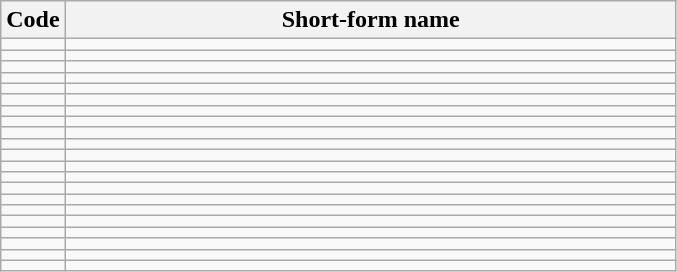<table class="wikitable sortable">
<tr>
<th>Code</th>
<th width=400px>Short-form name</th>
</tr>
<tr>
<td></td>
<td></td>
</tr>
<tr>
<td></td>
<td></td>
</tr>
<tr>
<td></td>
<td></td>
</tr>
<tr>
<td></td>
<td></td>
</tr>
<tr>
<td></td>
<td></td>
</tr>
<tr>
<td></td>
<td></td>
</tr>
<tr>
<td></td>
<td></td>
</tr>
<tr>
<td></td>
<td></td>
</tr>
<tr>
<td></td>
<td><em></em></td>
</tr>
<tr>
<td></td>
<td><em></em></td>
</tr>
<tr>
<td></td>
<td></td>
</tr>
<tr>
<td></td>
<td></td>
</tr>
<tr>
<td></td>
<td></td>
</tr>
<tr>
<td></td>
<td><em></em></td>
</tr>
<tr>
<td></td>
<td><em></em></td>
</tr>
<tr>
<td></td>
<td></td>
</tr>
<tr>
<td></td>
<td></td>
</tr>
<tr>
<td></td>
<td></td>
</tr>
<tr>
<td></td>
<td></td>
</tr>
<tr>
<td></td>
<td><em></em></td>
</tr>
<tr>
<td></td>
<td></td>
</tr>
</table>
